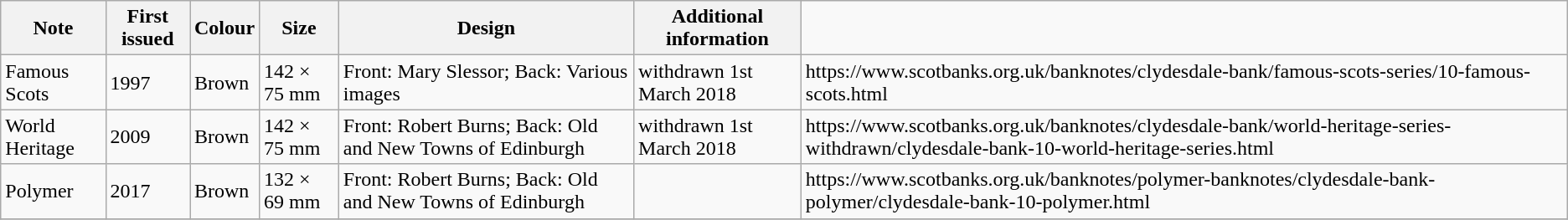<table class="wikitable">
<tr>
<th>Note</th>
<th>First issued</th>
<th>Colour</th>
<th>Size</th>
<th>Design</th>
<th>Additional information</th>
</tr>
<tr>
<td>Famous Scots</td>
<td>1997</td>
<td>Brown</td>
<td>142 × 75 mm</td>
<td>Front: Mary Slessor; Back: Various images</td>
<td>withdrawn 1st March 2018</td>
<td>https://www.scotbanks.org.uk/banknotes/clydesdale-bank/famous-scots-series/10-famous-scots.html</td>
</tr>
<tr>
<td>World Heritage</td>
<td>2009</td>
<td>Brown</td>
<td>142 × 75 mm</td>
<td>Front: Robert Burns; Back: Old and New Towns of Edinburgh</td>
<td>withdrawn 1st March 2018</td>
<td>https://www.scotbanks.org.uk/banknotes/clydesdale-bank/world-heritage-series-withdrawn/clydesdale-bank-10-world-heritage-series.html</td>
</tr>
<tr>
<td>Polymer</td>
<td>2017 </td>
<td>Brown</td>
<td>132 × 69 mm</td>
<td>Front: Robert Burns; Back: Old and New Towns of Edinburgh</td>
<td></td>
<td>https://www.scotbanks.org.uk/banknotes/polymer-banknotes/clydesdale-bank-polymer/clydesdale-bank-10-polymer.html</td>
</tr>
<tr>
</tr>
</table>
